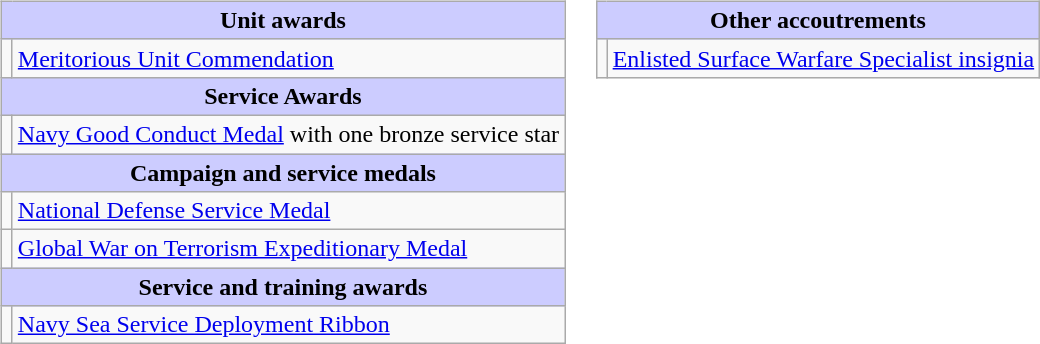<table style="width=100%;">
<tr>
<td valign="top"><br><table class="wikitable">
<tr style="background:#ccf; text-align:center;">
<td colspan=2><strong>Unit awards</strong></td>
</tr>
<tr>
<td></td>
<td><a href='#'>Meritorious Unit Commendation</a></td>
</tr>
<tr style="background:#ccf; text-align:center;">
<td colspan=2><strong>Service Awards</strong></td>
</tr>
<tr>
<td></td>
<td><a href='#'>Navy Good Conduct Medal</a> with one bronze service star</td>
</tr>
<tr style="background:#ccf; text-align:center;">
<td colspan=2><strong>Campaign and service medals</strong></td>
</tr>
<tr>
<td></td>
<td><a href='#'>National Defense Service Medal</a></td>
</tr>
<tr>
<td></td>
<td><a href='#'>Global War on Terrorism Expeditionary Medal</a></td>
</tr>
<tr style="background:#ccf; text-align:center;">
<td colspan=2><strong>Service and training awards</strong></td>
</tr>
<tr>
<td></td>
<td><a href='#'>Navy Sea Service Deployment Ribbon</a></td>
</tr>
</table>
</td>
<td valign="top"><br><table class="wikitable">
<tr style="background:#ccf; text-align:center;">
<td colspan=2><strong>Other accoutrements</strong></td>
</tr>
<tr>
<td align=center></td>
<td><a href='#'>Enlisted Surface Warfare Specialist insignia</a></td>
</tr>
</table>
</td>
</tr>
</table>
